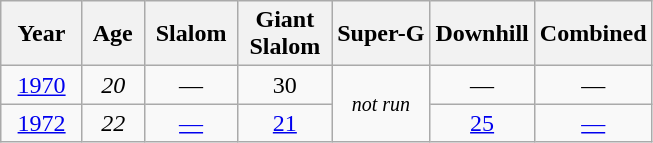<table class=wikitable style="text-align:center">
<tr>
<th>  Year  </th>
<th> Age </th>
<th> Slalom </th>
<th>Giant<br> Slalom </th>
<th>Super-G</th>
<th>Downhill</th>
<th>Combined</th>
</tr>
<tr>
<td><a href='#'>1970</a></td>
<td><em>20</em></td>
<td>—</td>
<td>30</td>
<td rowspan=5><small><em>not run</em></small></td>
<td>—</td>
<td>—</td>
</tr>
<tr>
<td><a href='#'>1972</a></td>
<td><em>22</em></td>
<td><a href='#'>—</a></td>
<td><a href='#'>21</a></td>
<td><a href='#'>25</a></td>
<td><a href='#'>—</a></td>
</tr>
</table>
